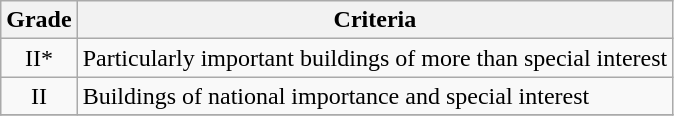<table class="wikitable" border="1">
<tr>
<th>Grade</th>
<th>Criteria</th>
</tr>
<tr>
<td align="center" >II*</td>
<td>Particularly important buildings of more than special interest</td>
</tr>
<tr>
<td align="center" >II</td>
<td>Buildings of national importance and special interest</td>
</tr>
<tr>
</tr>
</table>
